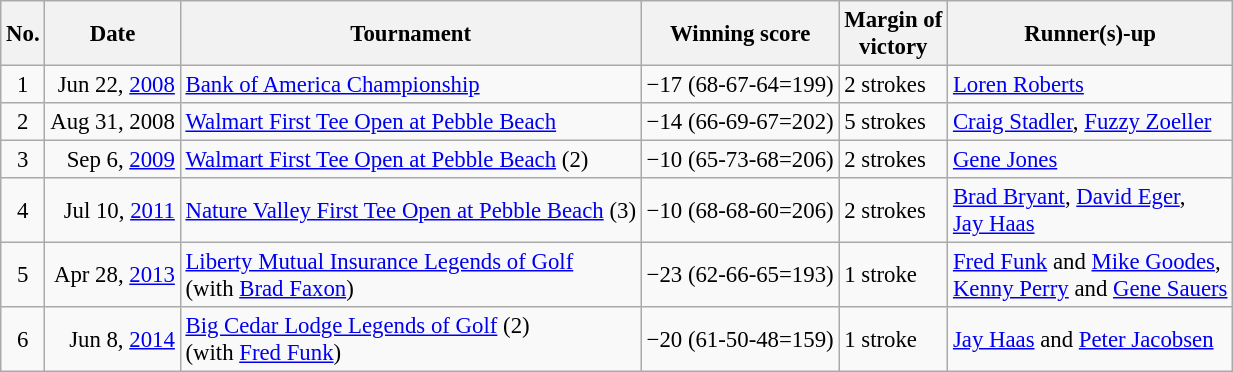<table class="wikitable" style="font-size:95%;">
<tr>
<th>No.</th>
<th>Date</th>
<th>Tournament</th>
<th>Winning score</th>
<th>Margin of<br>victory</th>
<th>Runner(s)-up</th>
</tr>
<tr>
<td align=center>1</td>
<td align=right>Jun 22, <a href='#'>2008</a></td>
<td><a href='#'>Bank of America Championship</a></td>
<td>−17 (68-67-64=199)</td>
<td>2 strokes</td>
<td> <a href='#'>Loren Roberts</a></td>
</tr>
<tr>
<td align=center>2</td>
<td align=right>Aug 31, 2008</td>
<td><a href='#'>Walmart First Tee Open at Pebble Beach</a></td>
<td>−14 (66-69-67=202)</td>
<td>5 strokes</td>
<td> <a href='#'>Craig Stadler</a>,  <a href='#'>Fuzzy Zoeller</a></td>
</tr>
<tr>
<td align=center>3</td>
<td align=right>Sep 6, <a href='#'>2009</a></td>
<td><a href='#'>Walmart First Tee Open at Pebble Beach</a> (2)</td>
<td>−10 (65-73-68=206)</td>
<td>2 strokes</td>
<td> <a href='#'>Gene Jones</a></td>
</tr>
<tr>
<td align=center>4</td>
<td align=right>Jul 10, <a href='#'>2011</a></td>
<td><a href='#'>Nature Valley First Tee Open at Pebble Beach</a> (3)</td>
<td>−10 (68-68-60=206)</td>
<td>2 strokes</td>
<td> <a href='#'>Brad Bryant</a>,  <a href='#'>David Eger</a>,<br> <a href='#'>Jay Haas</a></td>
</tr>
<tr>
<td align=center>5</td>
<td align=right>Apr 28, <a href='#'>2013</a></td>
<td><a href='#'>Liberty Mutual Insurance Legends of Golf</a><br>(with  <a href='#'>Brad Faxon</a>)</td>
<td>−23 (62-66-65=193)</td>
<td>1 stroke</td>
<td> <a href='#'>Fred Funk</a> and  <a href='#'>Mike Goodes</a>,<br> <a href='#'>Kenny Perry</a> and  <a href='#'>Gene Sauers</a></td>
</tr>
<tr>
<td align=center>6</td>
<td align=right>Jun 8, <a href='#'>2014</a></td>
<td><a href='#'>Big Cedar Lodge Legends of Golf</a> (2)<br>(with  <a href='#'>Fred Funk</a>)</td>
<td>−20 (61-50-48=159)</td>
<td>1 stroke</td>
<td> <a href='#'>Jay Haas</a> and  <a href='#'>Peter Jacobsen</a></td>
</tr>
</table>
